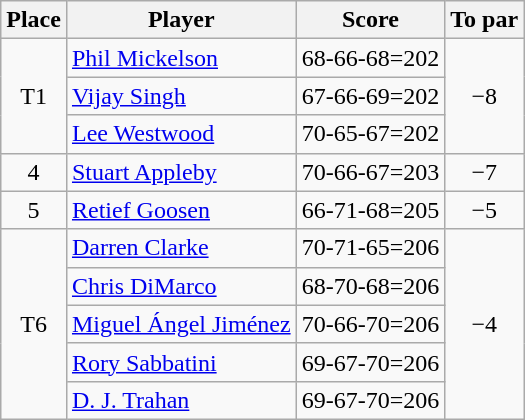<table class="wikitable">
<tr>
<th>Place</th>
<th>Player</th>
<th>Score</th>
<th>To par</th>
</tr>
<tr>
<td rowspan="3" align=center>T1</td>
<td> <a href='#'>Phil Mickelson</a></td>
<td align=center>68-66-68=202</td>
<td rowspan="3" align=center>−8</td>
</tr>
<tr>
<td> <a href='#'>Vijay Singh</a></td>
<td align=center>67-66-69=202</td>
</tr>
<tr>
<td> <a href='#'>Lee Westwood</a></td>
<td align=center>70-65-67=202</td>
</tr>
<tr>
<td align=center>4</td>
<td> <a href='#'>Stuart Appleby</a></td>
<td align=center>70-66-67=203</td>
<td align=center>−7</td>
</tr>
<tr>
<td align=center>5</td>
<td> <a href='#'>Retief Goosen</a></td>
<td align=center>66-71-68=205</td>
<td align=center>−5</td>
</tr>
<tr>
<td rowspan="5" align=center>T6</td>
<td> <a href='#'>Darren Clarke</a></td>
<td align=center>70-71-65=206</td>
<td rowspan="5" align=center>−4</td>
</tr>
<tr>
<td> <a href='#'>Chris DiMarco</a></td>
<td align=center>68-70-68=206</td>
</tr>
<tr>
<td> <a href='#'>Miguel Ángel Jiménez</a></td>
<td align=center>70-66-70=206</td>
</tr>
<tr>
<td> <a href='#'>Rory Sabbatini</a></td>
<td align=center>69-67-70=206</td>
</tr>
<tr>
<td> <a href='#'>D. J. Trahan</a></td>
<td align=center>69-67-70=206</td>
</tr>
</table>
